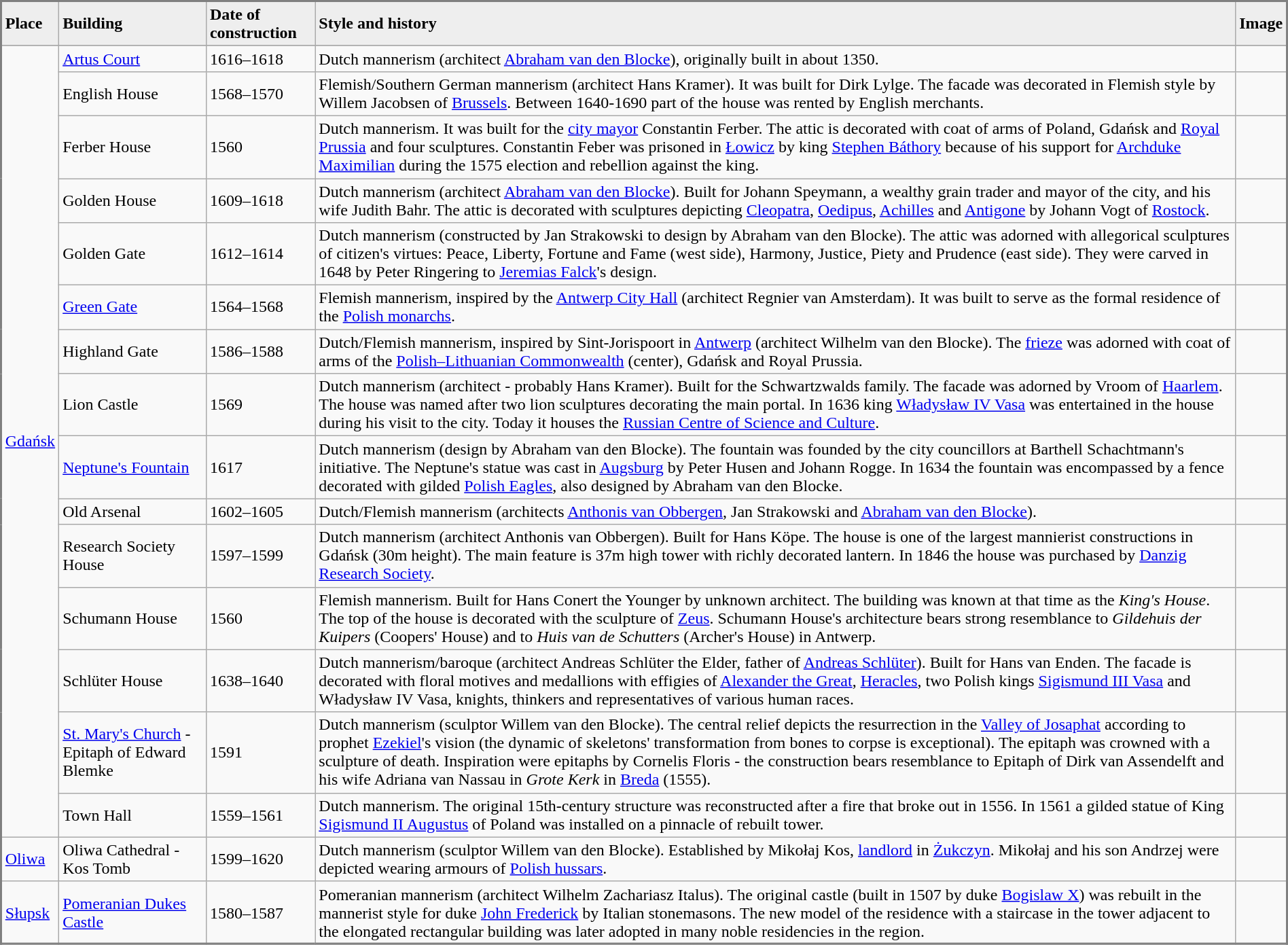<table class="wikitable" style="border: 2px solid gray; border-collapse: collapse;" width="100%">
<tr>
<td bgcolor="#EEEEEE"><strong>Place</strong></td>
<td bgcolor="#EEEEEE"><strong>Building</strong></td>
<td bgcolor="#EEEEEE"><strong>Date of construction</strong></td>
<td bgcolor="#EEEEEE"><strong>Style and history</strong></td>
<td bgcolor="#EEEEEE"><strong>Image</strong></td>
</tr>
<tr>
</tr>
<tr>
<td rowspan=15><a href='#'>Gdańsk</a></td>
<td><a href='#'>Artus Court</a></td>
<td>1616–1618</td>
<td>Dutch mannerism (architect <a href='#'>Abraham van den Blocke</a>), originally built in about 1350.</td>
<td></td>
</tr>
<tr>
<td>English House</td>
<td>1568–1570</td>
<td>Flemish/Southern German mannerism (architect Hans Kramer). It was built for Dirk Lylge. The facade was decorated in Flemish style by Willem Jacobsen of <a href='#'>Brussels</a>. Between 1640-1690 part of the house was rented by English merchants.</td>
<td></td>
</tr>
<tr>
<td>Ferber House</td>
<td>1560</td>
<td>Dutch mannerism. It was built for the <a href='#'>city mayor</a> Constantin Ferber. The attic is decorated with coat of arms of Poland, Gdańsk and <a href='#'>Royal Prussia</a> and four sculptures. Constantin Feber was prisoned in <a href='#'>Łowicz</a> by king <a href='#'>Stephen Báthory</a> because of his support for <a href='#'>Archduke Maximilian</a> during the 1575 election and rebellion against the king.</td>
<td></td>
</tr>
<tr>
<td>Golden House</td>
<td>1609–1618</td>
<td>Dutch mannerism (architect <a href='#'>Abraham van den Blocke</a>). Built for Johann Speymann, a wealthy grain trader and mayor of the city, and his wife Judith Bahr. The attic is decorated with sculptures depicting <a href='#'>Cleopatra</a>, <a href='#'>Oedipus</a>, <a href='#'>Achilles</a> and <a href='#'>Antigone</a> by Johann Vogt of <a href='#'>Rostock</a>.</td>
<td></td>
</tr>
<tr>
<td>Golden Gate</td>
<td>1612–1614</td>
<td>Dutch mannerism (constructed by Jan Strakowski to design by Abraham van den Blocke). The attic was adorned with allegorical sculptures of citizen's virtues: Peace, Liberty, Fortune and Fame (west side), Harmony, Justice, Piety and Prudence (east side). They were carved in 1648 by Peter Ringering to <a href='#'>Jeremias Falck</a>'s design.</td>
<td></td>
</tr>
<tr>
<td><a href='#'>Green Gate</a></td>
<td>1564–1568</td>
<td>Flemish mannerism, inspired by the <a href='#'>Antwerp City Hall</a> (architect Regnier van Amsterdam). It was built to serve as the formal residence of the <a href='#'>Polish monarchs</a>.</td>
<td></td>
</tr>
<tr>
<td>Highland Gate</td>
<td>1586–1588</td>
<td>Dutch/Flemish mannerism, inspired by Sint-Jorispoort in <a href='#'>Antwerp</a> (architect Wilhelm van den Blocke). The <a href='#'>frieze</a> was adorned with coat of arms of the <a href='#'>Polish–Lithuanian Commonwealth</a> (center), Gdańsk and Royal Prussia.</td>
<td></td>
</tr>
<tr>
<td>Lion Castle</td>
<td>1569</td>
<td>Dutch mannerism (architect - probably Hans Kramer). Built for the Schwartzwalds family. The facade was adorned by Vroom of <a href='#'>Haarlem</a>. The house was named after two lion sculptures decorating the main portal. In 1636 king <a href='#'>Władysław IV Vasa</a> was entertained in the house during his visit to the city. Today it houses the <a href='#'>Russian Centre of Science and Culture</a>.</td>
<td></td>
</tr>
<tr>
<td><a href='#'>Neptune's Fountain</a></td>
<td>1617</td>
<td>Dutch mannerism (design by Abraham van den Blocke). The fountain was founded by the city councillors at Barthell Schachtmann's initiative. The Neptune's statue was cast in <a href='#'>Augsburg</a> by Peter Husen and Johann Rogge. In 1634 the fountain was encompassed by a fence decorated with gilded <a href='#'>Polish Eagles</a>, also designed by Abraham van den Blocke.</td>
<td></td>
</tr>
<tr>
<td>Old Arsenal</td>
<td>1602–1605</td>
<td>Dutch/Flemish mannerism (architects <a href='#'>Anthonis van Obbergen</a>, Jan Strakowski and <a href='#'>Abraham van den Blocke</a>).</td>
<td></td>
</tr>
<tr>
<td>Research Society House</td>
<td>1597–1599</td>
<td>Dutch mannerism (architect Anthonis van Obbergen). Built for Hans Köpe. The house is one of the largest mannierist constructions in Gdańsk (30m height). The main feature is 37m high tower with richly decorated lantern. In 1846 the house was purchased by <a href='#'>Danzig Research Society</a>.</td>
<td></td>
</tr>
<tr>
<td>Schumann House</td>
<td>1560</td>
<td>Flemish mannerism. Built for Hans Conert the Younger by unknown architect. The building was known at that time as the <em>King's House</em>. The top of the house is decorated with the sculpture of <a href='#'>Zeus</a>. Schumann House's architecture bears strong resemblance to <em>Gildehuis der Kuipers</em> (Coopers' House) and to <em>Huis van de Schutters</em> (Archer's House) in Antwerp.</td>
<td></td>
</tr>
<tr>
<td>Schlüter House</td>
<td>1638–1640</td>
<td>Dutch mannerism/baroque (architect Andreas Schlüter the Elder, father of <a href='#'>Andreas Schlüter</a>). Built for Hans van Enden. The facade is decorated with floral motives and medallions with effigies of <a href='#'>Alexander the Great</a>, <a href='#'>Heracles</a>, two Polish kings <a href='#'>Sigismund III Vasa</a> and Władysław IV Vasa, knights, thinkers and representatives of various human races.</td>
<td></td>
</tr>
<tr>
<td><a href='#'>St. Mary's Church</a> - Epitaph of Edward Blemke</td>
<td>1591</td>
<td>Dutch mannerism (sculptor Willem van den Blocke). The central relief depicts the resurrection in the <a href='#'>Valley of Josaphat</a> according to prophet <a href='#'>Ezekiel</a>'s vision (the dynamic of skeletons' transformation from bones to corpse is exceptional). The epitaph was crowned with a sculpture of death. Inspiration were epitaphs by Cornelis Floris - the construction bears resemblance to Epitaph of Dirk van Assendelft and his wife Adriana van Nassau in <em>Grote Kerk</em> in <a href='#'>Breda</a> (1555).</td>
<td></td>
</tr>
<tr>
<td>Town Hall</td>
<td>1559–1561</td>
<td>Dutch mannerism. The original 15th-century structure was reconstructed after a fire that broke out in 1556. In 1561 a gilded statue of King <a href='#'>Sigismund II Augustus</a> of Poland was installed on a pinnacle of rebuilt tower.</td>
<td></td>
</tr>
<tr>
<td><a href='#'>Oliwa</a></td>
<td>Oliwa Cathedral - Kos Tomb</td>
<td>1599–1620</td>
<td>Dutch mannerism (sculptor Willem van den Blocke). Established by Mikołaj Kos, <a href='#'>landlord</a> in <a href='#'>Żukczyn</a>. Mikołaj and his son Andrzej were depicted wearing armours of <a href='#'>Polish hussars</a>.</td>
<td></td>
</tr>
<tr>
<td><a href='#'>Słupsk</a></td>
<td><a href='#'>Pomeranian Dukes Castle</a></td>
<td>1580–1587</td>
<td>Pomeranian mannerism (architect Wilhelm Zachariasz Italus). The original castle (built in 1507 by duke <a href='#'>Bogislaw X</a>) was rebuilt in the mannerist style for duke <a href='#'>John Frederick</a> by Italian stonemasons. The new model of the residence with a staircase in the tower adjacent to the elongated rectangular building was later adopted in many noble residencies in the region.</td>
<td></td>
</tr>
<tr>
</tr>
</table>
